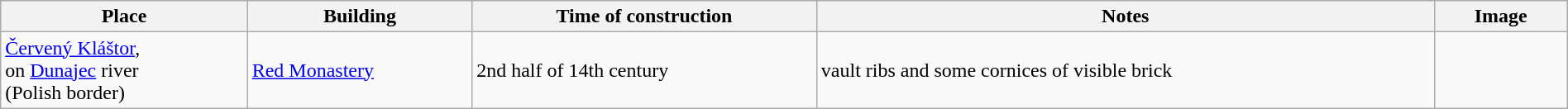<table class="wikitable"  style="border:2px; width:100%;">
<tr>
<th>Place</th>
<th>Building</th>
<th>Time of construction</th>
<th>Notes</th>
<th>Image</th>
</tr>
<tr>
<td><a href='#'>Červený Kláštor</a>,<br>on <a href='#'>Dunajec</a> river<br>(Polish border)</td>
<td><a href='#'>Red Monastery</a></td>
<td>2nd half of 14th century</td>
<td>vault ribs and some cornices of visible brick</td>
<td style="width:100px;"></td>
</tr>
</table>
